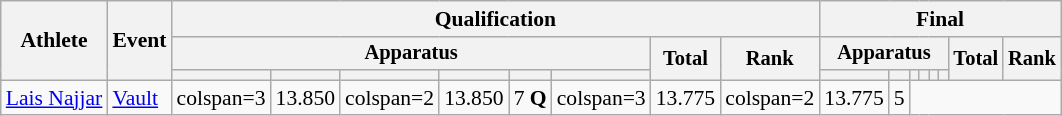<table class="wikitable" style="font-size:90%">
<tr>
<th rowspan=3>Athlete</th>
<th rowspan=3>Event</th>
<th colspan =8>Qualification</th>
<th colspan =8>Final</th>
</tr>
<tr style="font-size:95%">
<th colspan=6>Apparatus</th>
<th rowspan=2>Total</th>
<th rowspan=2>Rank</th>
<th colspan=6>Apparatus</th>
<th rowspan=2>Total</th>
<th rowspan=2>Rank</th>
</tr>
<tr style="font-size:95%">
<th></th>
<th></th>
<th></th>
<th></th>
<th></th>
<th></th>
<th></th>
<th></th>
<th></th>
<th></th>
<th></th>
<th></th>
</tr>
<tr align=center>
<td align=left><a href='#'>Lais Najjar</a></td>
<td align=left><a href='#'>Vault</a></td>
<td>colspan=3 </td>
<td>13.850</td>
<td>colspan=2 </td>
<td>13.850</td>
<td>7 <strong>Q</strong></td>
<td>colspan=3 </td>
<td>13.775</td>
<td>colspan=2 </td>
<td>13.775</td>
<td>5</td>
</tr>
</table>
